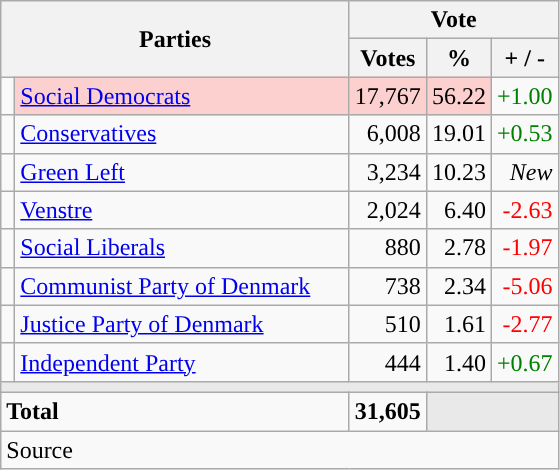<table class="wikitable" style="text-align:right;">
<tr>
<th style="text-align:centre;" rowspan="2" colspan="2" width="225">Parties</th>
<th colspan="3">Vote</th>
</tr>
<tr>
<th width="15">Votes</th>
<th width="15">%</th>
<th width="15">+ / -</th>
</tr>
<tr>
<td width="2" style="color:inherit;background:"></td>
<td bgcolor=#fbd0ce  align="left"><a href='#'>Social Democrats</a></td>
<td bgcolor=#fbd0ce>17,767</td>
<td bgcolor=#fbd0ce>56.22</td>
<td style=color:green;>+1.00</td>
</tr>
<tr>
<td width="2" style="color:inherit;background:"></td>
<td align="left"><a href='#'>Conservatives</a></td>
<td>6,008</td>
<td>19.01</td>
<td style=color:green;>+0.53</td>
</tr>
<tr>
<td width="2" style="color:inherit;background:"></td>
<td align="left"><a href='#'>Green Left</a></td>
<td>3,234</td>
<td>10.23</td>
<td><em>New</em></td>
</tr>
<tr>
<td width="2" style="color:inherit;background:"></td>
<td align="left"><a href='#'>Venstre</a></td>
<td>2,024</td>
<td>6.40</td>
<td style=color:red;>-2.63</td>
</tr>
<tr>
<td width="2" style="color:inherit;background:"></td>
<td align="left"><a href='#'>Social Liberals</a></td>
<td>880</td>
<td>2.78</td>
<td style=color:red;>-1.97</td>
</tr>
<tr>
<td width="2" style="color:inherit;background:"></td>
<td align="left"><a href='#'>Communist Party of Denmark</a></td>
<td>738</td>
<td>2.34</td>
<td style=color:red;>-5.06</td>
</tr>
<tr>
<td width="2" style="color:inherit;background:"></td>
<td align="left"><a href='#'>Justice Party of Denmark</a></td>
<td>510</td>
<td>1.61</td>
<td style=color:red;>-2.77</td>
</tr>
<tr>
<td width="2" style="color:inherit;background:"></td>
<td align="left"><a href='#'>Independent Party</a></td>
<td>444</td>
<td>1.40</td>
<td style=color:green;>+0.67</td>
</tr>
<tr>
<td colspan="7" bgcolor="#E9E9E9"></td>
</tr>
<tr>
<td align="left" colspan="2"><strong>Total</strong></td>
<td><strong>31,605</strong></td>
<td bgcolor="#E9E9E9" colspan="2"></td>
</tr>
<tr>
<td align="left" colspan="6">Source</td>
</tr>
</table>
